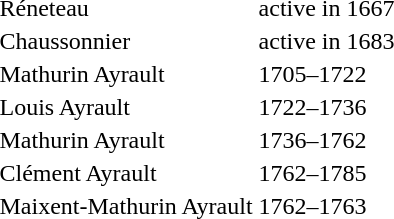<table>
<tr>
<td>Réneteau</td>
<td>active in 1667</td>
</tr>
<tr>
<td>Chaussonnier</td>
<td>active in 1683</td>
</tr>
<tr>
<td>Mathurin Ayrault</td>
<td>1705–1722</td>
</tr>
<tr>
<td>Louis Ayrault</td>
<td>1722–1736</td>
</tr>
<tr>
<td>Mathurin Ayrault</td>
<td>1736–1762</td>
</tr>
<tr>
<td>Clément Ayrault</td>
<td>1762–1785</td>
</tr>
<tr>
<td>Maixent-Mathurin Ayrault</td>
<td>1762–1763</td>
</tr>
</table>
